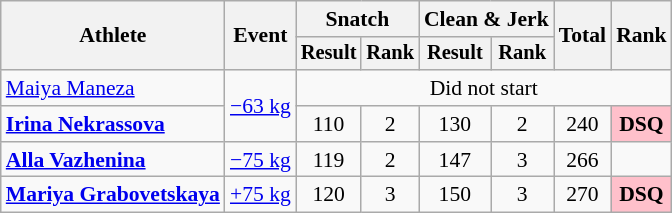<table class="wikitable" style="font-size:90%">
<tr>
<th rowspan="2">Athlete</th>
<th rowspan="2">Event</th>
<th colspan="2">Snatch</th>
<th colspan="2">Clean & Jerk</th>
<th rowspan="2">Total</th>
<th rowspan="2">Rank</th>
</tr>
<tr style="font-size:95%">
<th>Result</th>
<th>Rank</th>
<th>Result</th>
<th>Rank</th>
</tr>
<tr align=center>
<td align=left><a href='#'>Maiya Maneza</a></td>
<td align=left rowspan=2><a href='#'>−63 kg</a></td>
<td colspan=6>Did not start</td>
</tr>
<tr align=center>
<td align=left><strong><a href='#'>Irina Nekrassova</a></strong></td>
<td>110</td>
<td>2</td>
<td>130</td>
<td>2</td>
<td>240</td>
<td bgcolor="pink"><strong>DSQ</strong></td>
</tr>
<tr align=center>
<td align=left><strong><a href='#'>Alla Vazhenina</a></strong></td>
<td align=left><a href='#'>−75 kg</a></td>
<td>119</td>
<td>2</td>
<td>147</td>
<td>3</td>
<td>266</td>
<td></td>
</tr>
<tr align=center>
<td align=left><strong><a href='#'>Mariya Grabovetskaya</a></strong></td>
<td align=left><a href='#'>+75 kg</a></td>
<td>120</td>
<td>3</td>
<td>150</td>
<td>3</td>
<td>270</td>
<td bgcolor="pink"><strong>DSQ</strong></td>
</tr>
</table>
